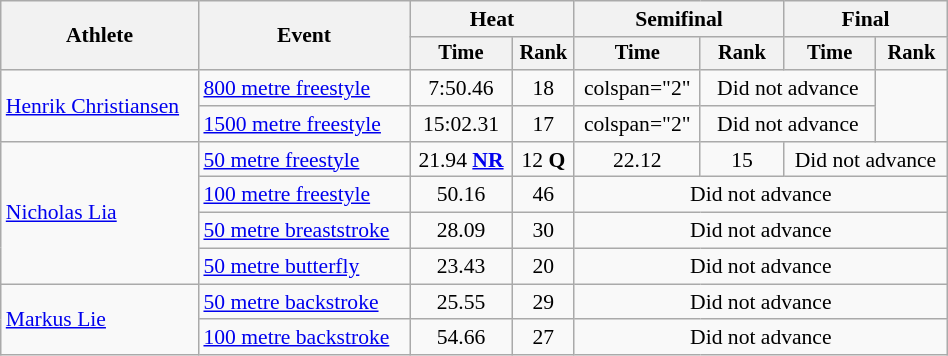<table class="wikitable" style="text-align:center; font-size:90%; width:50%;">
<tr>
<th rowspan="2">Athlete</th>
<th rowspan="2">Event</th>
<th colspan="2">Heat</th>
<th colspan="2">Semifinal</th>
<th colspan="2">Final</th>
</tr>
<tr style="font-size:95%">
<th>Time</th>
<th>Rank</th>
<th>Time</th>
<th>Rank</th>
<th>Time</th>
<th>Rank</th>
</tr>
<tr>
<td align=left rowspan=2><a href='#'>Henrik Christiansen</a></td>
<td align=left><a href='#'>800 metre freestyle</a></td>
<td>7:50.46</td>
<td>18</td>
<td>colspan="2" </td>
<td colspan="2">Did not advance</td>
</tr>
<tr>
<td align=left><a href='#'>1500 metre freestyle</a></td>
<td>15:02.31</td>
<td>17</td>
<td>colspan="2" </td>
<td colspan="2">Did not advance</td>
</tr>
<tr>
<td align=left rowspan=4><a href='#'>Nicholas Lia</a></td>
<td align=left><a href='#'>50 metre freestyle</a></td>
<td>21.94 <strong><a href='#'>NR</a></strong></td>
<td>12 <strong>Q</strong></td>
<td>22.12</td>
<td>15</td>
<td colspan=2>Did not advance</td>
</tr>
<tr>
<td align=left><a href='#'>100 metre freestyle</a></td>
<td>50.16</td>
<td>46</td>
<td colspan=4>Did not advance</td>
</tr>
<tr>
<td align=left><a href='#'>50 metre breaststroke</a></td>
<td>28.09</td>
<td>30</td>
<td colspan=4>Did not advance</td>
</tr>
<tr>
<td align=left><a href='#'>50 metre butterfly</a></td>
<td>23.43</td>
<td>20</td>
<td colspan=4>Did not advance</td>
</tr>
<tr>
<td align=left rowspan=2><a href='#'>Markus Lie</a></td>
<td align=left><a href='#'>50 metre backstroke</a></td>
<td>25.55</td>
<td>29</td>
<td colspan=4>Did not advance</td>
</tr>
<tr>
<td align=left><a href='#'>100 metre backstroke</a></td>
<td>54.66</td>
<td>27</td>
<td colspan=4>Did not advance</td>
</tr>
</table>
